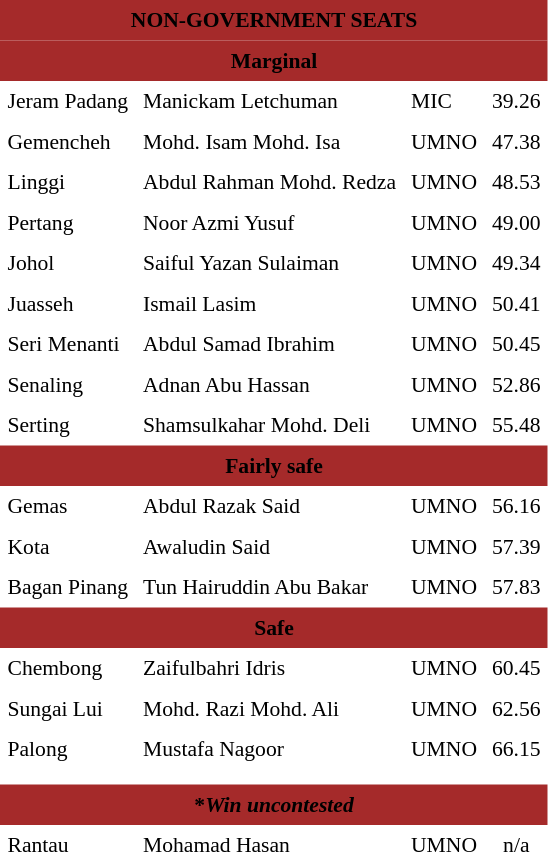<table class="toccolours" cellpadding="5" cellspacing="0" style="float:left; margin-right:.5em; margin-top:.4em; font-size:90%;">
<tr>
<td colspan="4"  style="text-align:center; background:brown;"><span><strong>NON-GOVERNMENT SEATS</strong></span></td>
</tr>
<tr>
<td colspan="4"  style="text-align:center; background:brown;"><span><strong>Marginal</strong></span></td>
</tr>
<tr>
<td>Jeram Padang</td>
<td>Manickam Letchuman</td>
<td>MIC</td>
<td style="text-align:center;">39.26</td>
</tr>
<tr>
<td>Gemencheh</td>
<td>Mohd. Isam Mohd. Isa</td>
<td>UMNO</td>
<td style="text-align:center;">47.38</td>
</tr>
<tr>
<td>Linggi</td>
<td>Abdul Rahman Mohd. Redza</td>
<td>UMNO</td>
<td style="text-align:center;">48.53</td>
</tr>
<tr>
<td>Pertang</td>
<td>Noor Azmi Yusuf</td>
<td>UMNO</td>
<td style="text-align:center;">49.00</td>
</tr>
<tr>
<td>Johol</td>
<td>Saiful Yazan Sulaiman</td>
<td>UMNO</td>
<td style="text-align:center;">49.34</td>
</tr>
<tr>
<td>Juasseh</td>
<td>Ismail Lasim</td>
<td>UMNO</td>
<td style="text-align:center;">50.41</td>
</tr>
<tr>
<td>Seri Menanti</td>
<td>Abdul Samad Ibrahim</td>
<td>UMNO</td>
<td style="text-align:center;">50.45</td>
</tr>
<tr>
<td>Senaling</td>
<td>Adnan Abu Hassan</td>
<td>UMNO</td>
<td style="text-align:center;">52.86</td>
</tr>
<tr>
<td>Serting</td>
<td>Shamsulkahar Mohd. Deli</td>
<td>UMNO</td>
<td style="text-align:center;">55.48</td>
</tr>
<tr>
<td colspan="4"  style="text-align:center; background:brown;"><span><strong>Fairly safe</strong></span></td>
</tr>
<tr>
<td>Gemas</td>
<td>Abdul Razak Said</td>
<td>UMNO</td>
<td style="text-align:center;">56.16</td>
</tr>
<tr>
<td>Kota</td>
<td>Awaludin Said</td>
<td>UMNO</td>
<td style="text-align:center;">57.39</td>
</tr>
<tr>
<td>Bagan Pinang</td>
<td>Tun Hairuddin Abu Bakar</td>
<td>UMNO</td>
<td style="text-align:center;">57.83</td>
</tr>
<tr>
<td colspan="4"  style="text-align:center; background:brown;"><span><strong>Safe</strong></span></td>
</tr>
<tr>
<td>Chembong</td>
<td>Zaifulbahri Idris</td>
<td>UMNO</td>
<td style="text-align:center;">60.45</td>
</tr>
<tr>
<td>Sungai Lui</td>
<td>Mohd. Razi Mohd. Ali</td>
<td>UMNO</td>
<td style="text-align:center;">62.56</td>
</tr>
<tr>
<td>Palong</td>
<td>Mustafa Nagoor</td>
<td>UMNO</td>
<td style="text-align:center;">66.15</td>
</tr>
<tr>
<td></td>
</tr>
<tr>
<td colspan="4"  style="text-align:center; background:brown;"><span><strong>*<em>Win uncontested<strong><em></span></td>
</tr>
<tr>
<td>Rantau</td>
<td>Mohamad Hasan</td>
<td>UMNO</td>
<td style="text-align:center;">n/a</td>
</tr>
</table>
